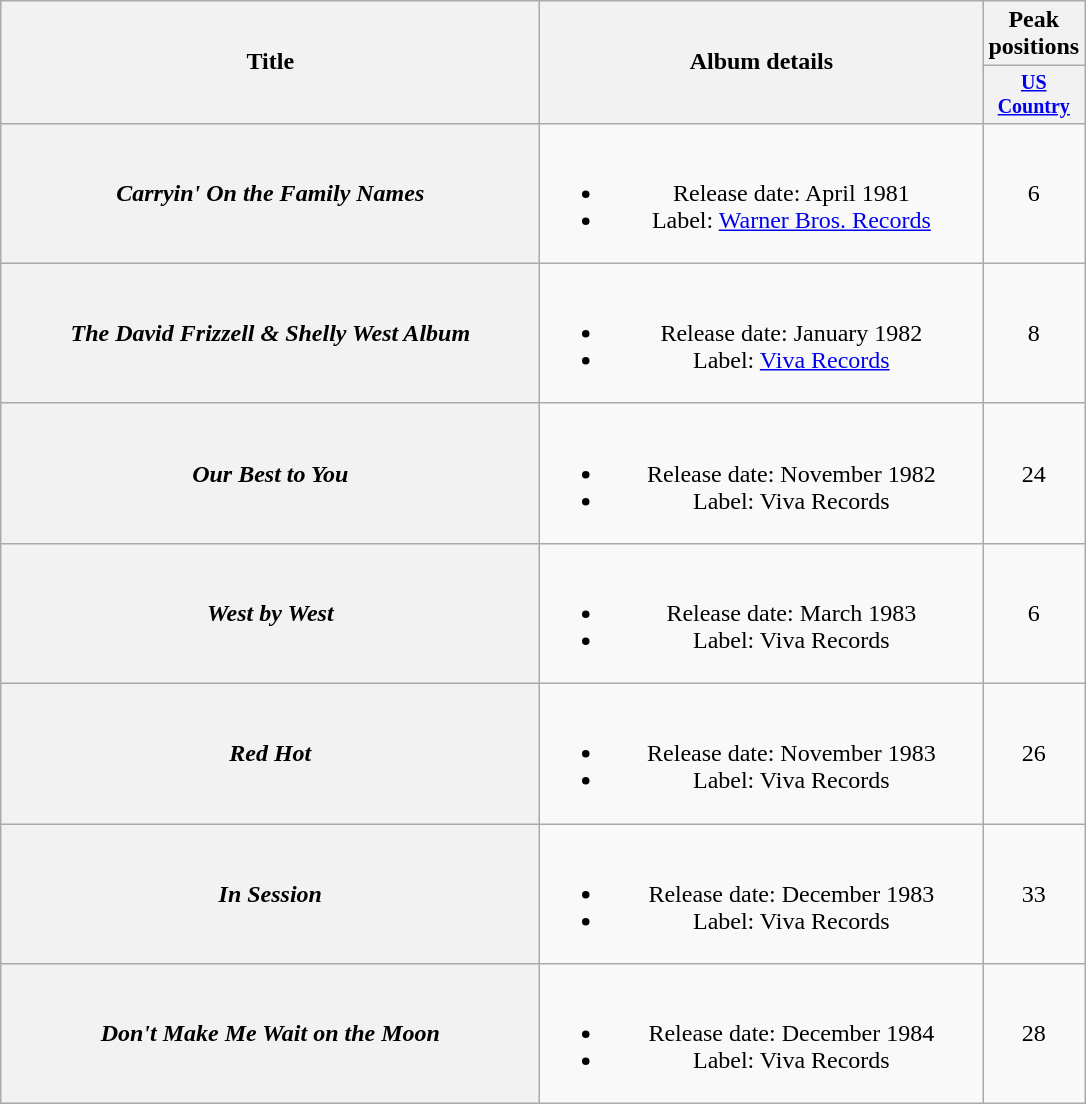<table class="wikitable plainrowheaders" style="text-align:center;">
<tr>
<th rowspan="2" style="width:22em;">Title</th>
<th rowspan="2" style="width:18em;">Album details</th>
<th>Peak<br>positions</th>
</tr>
<tr style="font-size:smaller;">
<th width="45"><a href='#'>US Country</a></th>
</tr>
<tr>
<th scope="row"><em>Carryin' On the Family Names</em><br></th>
<td><br><ul><li>Release date: April 1981</li><li>Label: <a href='#'>Warner Bros. Records</a></li></ul></td>
<td>6</td>
</tr>
<tr>
<th scope="row"><em>The David Frizzell & Shelly West Album</em><br></th>
<td><br><ul><li>Release date: January 1982</li><li>Label: <a href='#'>Viva Records</a></li></ul></td>
<td>8</td>
</tr>
<tr>
<th scope="row"><em>Our Best to You</em><br></th>
<td><br><ul><li>Release date: November 1982</li><li>Label: Viva Records</li></ul></td>
<td>24</td>
</tr>
<tr>
<th scope="row"><em>West by West</em></th>
<td><br><ul><li>Release date: March 1983</li><li>Label: Viva Records</li></ul></td>
<td>6</td>
</tr>
<tr>
<th scope="row"><em>Red Hot</em></th>
<td><br><ul><li>Release date: November 1983</li><li>Label: Viva Records</li></ul></td>
<td>26</td>
</tr>
<tr>
<th scope="row"><em>In Session</em><br></th>
<td><br><ul><li>Release date: December 1983</li><li>Label: Viva Records</li></ul></td>
<td>33</td>
</tr>
<tr>
<th scope="row"><em>Don't Make Me Wait on the Moon</em></th>
<td><br><ul><li>Release date: December 1984</li><li>Label: Viva Records</li></ul></td>
<td>28</td>
</tr>
</table>
